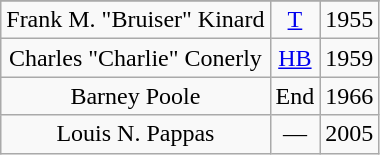<table class="wikitable" style="text-align:center">
<tr>
</tr>
<tr>
<td>Frank M. "Bruiser" Kinard</td>
<td><a href='#'>T</a></td>
<td>1955</td>
</tr>
<tr>
<td>Charles "Charlie" Conerly</td>
<td><a href='#'>HB</a></td>
<td>1959</td>
</tr>
<tr>
<td>Barney Poole</td>
<td>End</td>
<td>1966</td>
</tr>
<tr>
<td>Louis N. Pappas</td>
<td>—</td>
<td>2005</td>
</tr>
</table>
